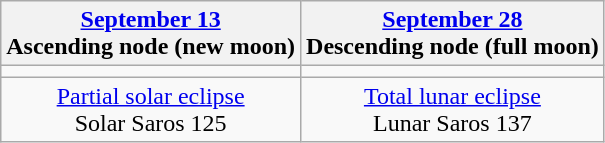<table class="wikitable">
<tr>
<th><a href='#'>September 13</a><br>Ascending node (new moon)<br></th>
<th><a href='#'>September 28</a><br>Descending node (full moon)<br></th>
</tr>
<tr>
<td></td>
<td></td>
</tr>
<tr align=center>
<td><a href='#'>Partial solar eclipse</a><br>Solar Saros 125</td>
<td><a href='#'>Total lunar eclipse</a><br>Lunar Saros 137</td>
</tr>
</table>
